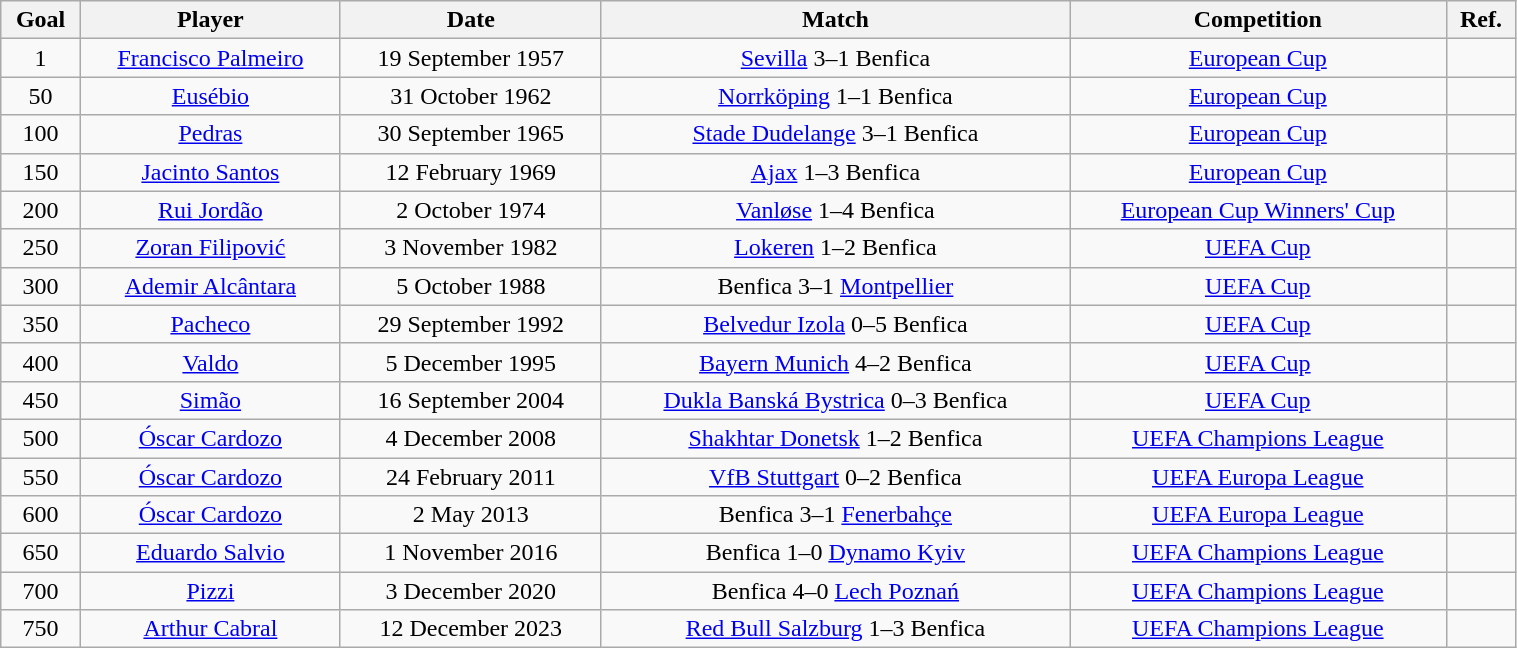<table class="wikitable unsortable" style="text-align:center; width:80%;">
<tr>
<th>Goal</th>
<th>Player</th>
<th>Date</th>
<th>Match</th>
<th>Competition</th>
<th>Ref.</th>
</tr>
<tr>
<td>1</td>
<td> <a href='#'>Francisco Palmeiro</a></td>
<td>19 September 1957</td>
<td> <a href='#'>Sevilla</a> 3–1 Benfica</td>
<td><a href='#'>European Cup</a></td>
<td></td>
</tr>
<tr>
<td>50</td>
<td> <a href='#'>Eusébio</a></td>
<td>31 October 1962</td>
<td> <a href='#'>Norrköping</a> 1–1 Benfica</td>
<td><a href='#'>European Cup</a></td>
<td></td>
</tr>
<tr>
<td>100</td>
<td> <a href='#'>Pedras</a></td>
<td>30 September 1965</td>
<td> <a href='#'>Stade Dudelange</a> 3–1 Benfica</td>
<td><a href='#'>European Cup</a></td>
<td></td>
</tr>
<tr>
<td>150</td>
<td> <a href='#'>Jacinto Santos</a></td>
<td>12 February 1969</td>
<td> <a href='#'>Ajax</a> 1–3 Benfica</td>
<td><a href='#'>European Cup</a></td>
<td></td>
</tr>
<tr>
<td>200</td>
<td> <a href='#'>Rui Jordão</a></td>
<td>2 October 1974</td>
<td> <a href='#'>Vanløse</a> 1–4 Benfica</td>
<td><a href='#'>European Cup Winners' Cup</a></td>
<td></td>
</tr>
<tr>
<td>250</td>
<td> <a href='#'>Zoran Filipović</a></td>
<td>3 November 1982</td>
<td> <a href='#'>Lokeren</a> 1–2 Benfica</td>
<td><a href='#'>UEFA Cup</a></td>
<td></td>
</tr>
<tr>
<td>300</td>
<td> <a href='#'>Ademir Alcântara</a></td>
<td>5 October 1988</td>
<td>Benfica 3–1 <a href='#'>Montpellier</a> </td>
<td><a href='#'>UEFA Cup</a></td>
<td></td>
</tr>
<tr>
<td>350</td>
<td> <a href='#'>Pacheco</a></td>
<td>29 September 1992</td>
<td> <a href='#'>Belvedur Izola</a> 0–5 Benfica</td>
<td><a href='#'>UEFA Cup</a></td>
<td></td>
</tr>
<tr>
<td>400</td>
<td> <a href='#'>Valdo</a></td>
<td>5 December 1995</td>
<td> <a href='#'>Bayern Munich</a> 4–2 Benfica</td>
<td><a href='#'>UEFA Cup</a></td>
<td></td>
</tr>
<tr>
<td>450</td>
<td> <a href='#'>Simão</a></td>
<td>16 September 2004</td>
<td> <a href='#'>Dukla Banská Bystrica</a> 0–3 Benfica</td>
<td><a href='#'>UEFA Cup</a></td>
<td></td>
</tr>
<tr>
<td>500</td>
<td> <a href='#'>Óscar Cardozo</a></td>
<td>4 December 2008</td>
<td> <a href='#'>Shakhtar Donetsk</a> 1–2 Benfica</td>
<td><a href='#'>UEFA Champions League</a></td>
<td></td>
</tr>
<tr>
<td>550</td>
<td> <a href='#'>Óscar Cardozo</a></td>
<td>24 February 2011</td>
<td> <a href='#'>VfB Stuttgart</a> 0–2 Benfica</td>
<td><a href='#'>UEFA Europa League</a></td>
<td></td>
</tr>
<tr>
<td>600</td>
<td> <a href='#'>Óscar Cardozo</a></td>
<td>2 May 2013</td>
<td>Benfica 3–1 <a href='#'>Fenerbahçe</a> </td>
<td><a href='#'>UEFA Europa League</a></td>
<td></td>
</tr>
<tr>
<td>650</td>
<td> <a href='#'>Eduardo Salvio</a></td>
<td>1 November 2016</td>
<td>Benfica 1–0 <a href='#'>Dynamo Kyiv</a> </td>
<td><a href='#'>UEFA Champions League</a></td>
<td></td>
</tr>
<tr>
<td>700</td>
<td> <a href='#'>Pizzi</a></td>
<td>3 December 2020</td>
<td>Benfica 4–0 <a href='#'>Lech Poznań</a> </td>
<td><a href='#'>UEFA Champions League</a></td>
<td></td>
</tr>
<tr>
<td>750</td>
<td> <a href='#'>Arthur Cabral</a></td>
<td>12 December 2023</td>
<td> <a href='#'>Red Bull Salzburg</a> 1–3 Benfica</td>
<td><a href='#'>UEFA Champions League</a></td>
<td></td>
</tr>
</table>
